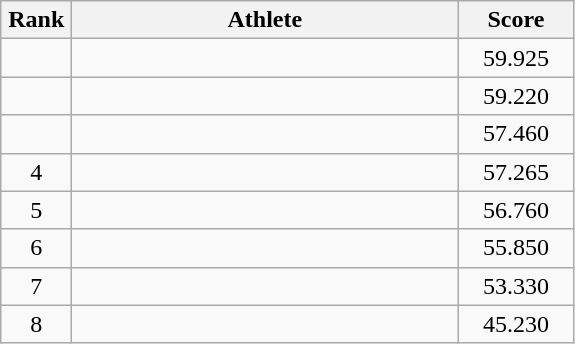<table class=wikitable style="text-align:center">
<tr>
<th width=40>Rank</th>
<th width=250>Athlete</th>
<th width=70>Score</th>
</tr>
<tr>
<td></td>
<td align=left></td>
<td>59.925</td>
</tr>
<tr>
<td></td>
<td align=left></td>
<td>59.220</td>
</tr>
<tr>
<td></td>
<td align=left></td>
<td>57.460</td>
</tr>
<tr>
<td>4</td>
<td align=left></td>
<td>57.265</td>
</tr>
<tr>
<td>5</td>
<td align=left></td>
<td>56.760</td>
</tr>
<tr>
<td>6</td>
<td align=left></td>
<td>55.850</td>
</tr>
<tr>
<td>7</td>
<td align=left></td>
<td>53.330</td>
</tr>
<tr>
<td>8</td>
<td align=left></td>
<td>45.230</td>
</tr>
</table>
